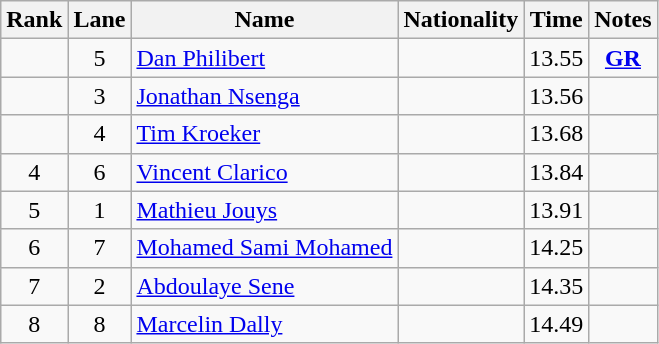<table class="wikitable sortable" style="text-align:center">
<tr>
<th>Rank</th>
<th>Lane</th>
<th>Name</th>
<th>Nationality</th>
<th>Time</th>
<th>Notes</th>
</tr>
<tr>
<td></td>
<td>5</td>
<td align=left><a href='#'>Dan Philibert</a></td>
<td align=left></td>
<td>13.55</td>
<td><strong><a href='#'>GR</a></strong></td>
</tr>
<tr>
<td></td>
<td>3</td>
<td align=left><a href='#'>Jonathan Nsenga</a></td>
<td align=left></td>
<td>13.56</td>
<td></td>
</tr>
<tr>
<td></td>
<td>4</td>
<td align=left><a href='#'>Tim Kroeker</a></td>
<td align=left></td>
<td>13.68</td>
<td></td>
</tr>
<tr>
<td>4</td>
<td>6</td>
<td align=left><a href='#'>Vincent Clarico</a></td>
<td align=left></td>
<td>13.84</td>
<td></td>
</tr>
<tr>
<td>5</td>
<td>1</td>
<td align=left><a href='#'>Mathieu Jouys</a></td>
<td align=left></td>
<td>13.91</td>
<td></td>
</tr>
<tr>
<td>6</td>
<td>7</td>
<td align=left><a href='#'>Mohamed Sami Mohamed</a></td>
<td align=left></td>
<td>14.25</td>
<td></td>
</tr>
<tr>
<td>7</td>
<td>2</td>
<td align=left><a href='#'>Abdoulaye Sene</a></td>
<td align=left></td>
<td>14.35</td>
<td></td>
</tr>
<tr>
<td>8</td>
<td>8</td>
<td align=left><a href='#'>Marcelin Dally</a></td>
<td align=left></td>
<td>14.49</td>
<td></td>
</tr>
</table>
